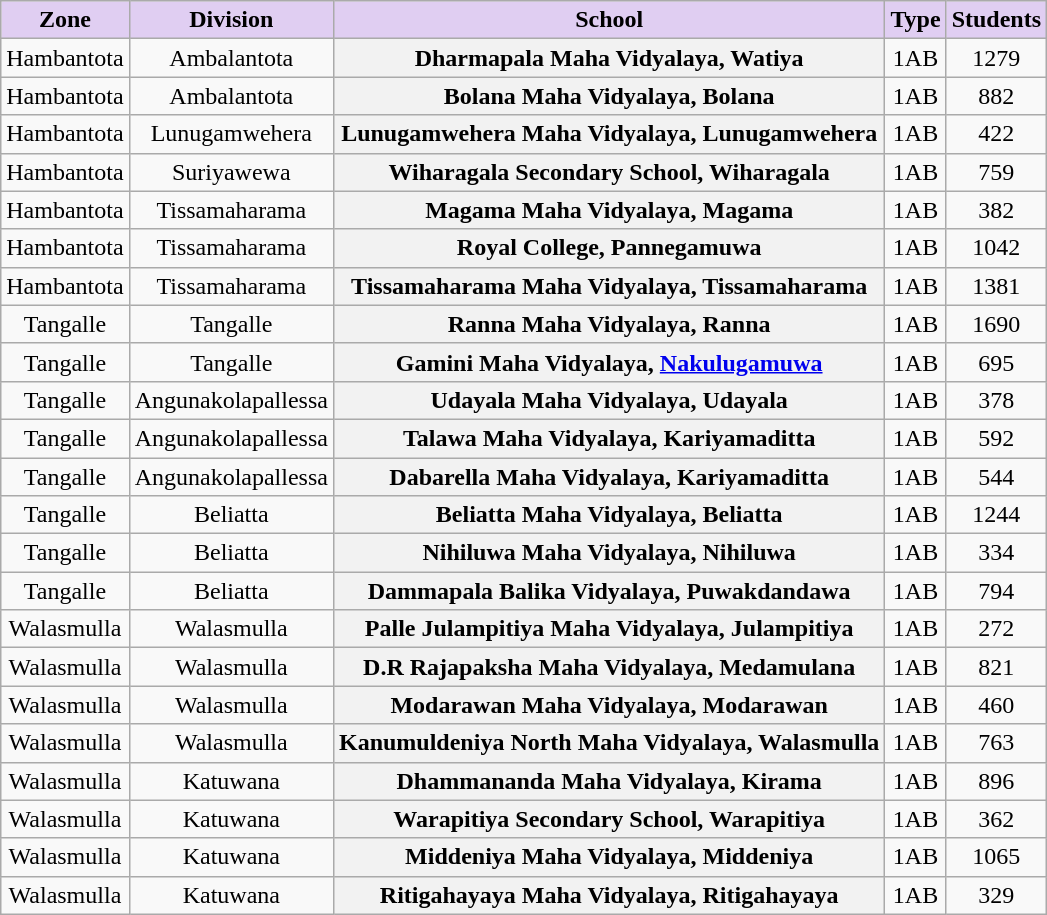<table class="wikitable sortable" style="text-align:center; font-size:100%">
<tr valign=bottom>
<th style="background-color:#E0CEF2;">Zone</th>
<th style="background-color:#E0CEF2;">Division</th>
<th style="background-color:#E0CEF2;">School</th>
<th style="background-color:#E0CEF2;">Type</th>
<th style="background-color:#E0CEF2;">Students</th>
</tr>
<tr>
<td>Hambantota</td>
<td>Ambalantota</td>
<th>Dharmapala Maha Vidyalaya, Watiya</th>
<td>1AB</td>
<td>1279</td>
</tr>
<tr>
<td>Hambantota</td>
<td>Ambalantota</td>
<th>Bolana Maha Vidyalaya, Bolana</th>
<td>1AB</td>
<td>882</td>
</tr>
<tr>
<td>Hambantota</td>
<td>Lunugamwehera</td>
<th>Lunugamwehera Maha Vidyalaya, Lunugamwehera</th>
<td>1AB</td>
<td>422</td>
</tr>
<tr>
<td>Hambantota</td>
<td>Suriyawewa</td>
<th>Wiharagala Secondary School, Wiharagala</th>
<td>1AB</td>
<td>759</td>
</tr>
<tr>
<td>Hambantota</td>
<td>Tissamaharama</td>
<th>Magama Maha Vidyalaya, Magama</th>
<td>1AB</td>
<td>382</td>
</tr>
<tr>
<td>Hambantota</td>
<td>Tissamaharama</td>
<th>Royal College, Pannegamuwa</th>
<td>1AB</td>
<td>1042</td>
</tr>
<tr>
<td>Hambantota</td>
<td>Tissamaharama</td>
<th>Tissamaharama Maha Vidyalaya, Tissamaharama</th>
<td>1AB</td>
<td>1381</td>
</tr>
<tr>
<td>Tangalle</td>
<td>Tangalle</td>
<th>Ranna Maha Vidyalaya, Ranna</th>
<td>1AB</td>
<td>1690</td>
</tr>
<tr>
<td>Tangalle</td>
<td>Tangalle</td>
<th>Gamini Maha Vidyalaya, <a href='#'>Nakulugamuwa</a></th>
<td>1AB</td>
<td>695</td>
</tr>
<tr>
<td>Tangalle</td>
<td>Angunakolapallessa</td>
<th>Udayala Maha Vidyalaya, Udayala</th>
<td>1AB</td>
<td>378</td>
</tr>
<tr>
<td>Tangalle</td>
<td>Angunakolapallessa</td>
<th>Talawa Maha Vidyalaya, Kariyamaditta</th>
<td>1AB</td>
<td>592</td>
</tr>
<tr>
<td>Tangalle</td>
<td>Angunakolapallessa</td>
<th>Dabarella Maha Vidyalaya, Kariyamaditta</th>
<td>1AB</td>
<td>544</td>
</tr>
<tr>
<td>Tangalle</td>
<td>Beliatta</td>
<th>Beliatta Maha Vidyalaya, Beliatta</th>
<td>1AB</td>
<td>1244</td>
</tr>
<tr>
<td>Tangalle</td>
<td>Beliatta</td>
<th>Nihiluwa Maha Vidyalaya, Nihiluwa</th>
<td>1AB</td>
<td>334</td>
</tr>
<tr>
<td>Tangalle</td>
<td>Beliatta</td>
<th>Dammapala Balika Vidyalaya, Puwakdandawa</th>
<td>1AB</td>
<td>794</td>
</tr>
<tr>
<td>Walasmulla</td>
<td>Walasmulla</td>
<th>Palle Julampitiya Maha Vidyalaya, Julampitiya</th>
<td>1AB</td>
<td>272</td>
</tr>
<tr>
<td>Walasmulla</td>
<td>Walasmulla</td>
<th>D.R Rajapaksha Maha Vidyalaya, Medamulana</th>
<td>1AB</td>
<td>821</td>
</tr>
<tr>
<td>Walasmulla</td>
<td>Walasmulla</td>
<th>Modarawan Maha Vidyalaya, Modarawan</th>
<td>1AB</td>
<td>460</td>
</tr>
<tr>
<td>Walasmulla</td>
<td>Walasmulla</td>
<th>Kanumuldeniya North Maha Vidyalaya, Walasmulla</th>
<td>1AB</td>
<td>763</td>
</tr>
<tr>
<td>Walasmulla</td>
<td>Katuwana</td>
<th>Dhammananda Maha Vidyalaya, Kirama</th>
<td>1AB</td>
<td>896</td>
</tr>
<tr>
<td>Walasmulla</td>
<td>Katuwana</td>
<th>Warapitiya Secondary School, Warapitiya</th>
<td>1AB</td>
<td>362</td>
</tr>
<tr>
<td>Walasmulla</td>
<td>Katuwana</td>
<th>Middeniya Maha Vidyalaya, Middeniya</th>
<td>1AB</td>
<td>1065</td>
</tr>
<tr>
<td>Walasmulla</td>
<td>Katuwana</td>
<th>Ritigahayaya Maha Vidyalaya, Ritigahayaya</th>
<td>1AB</td>
<td>329</td>
</tr>
</table>
